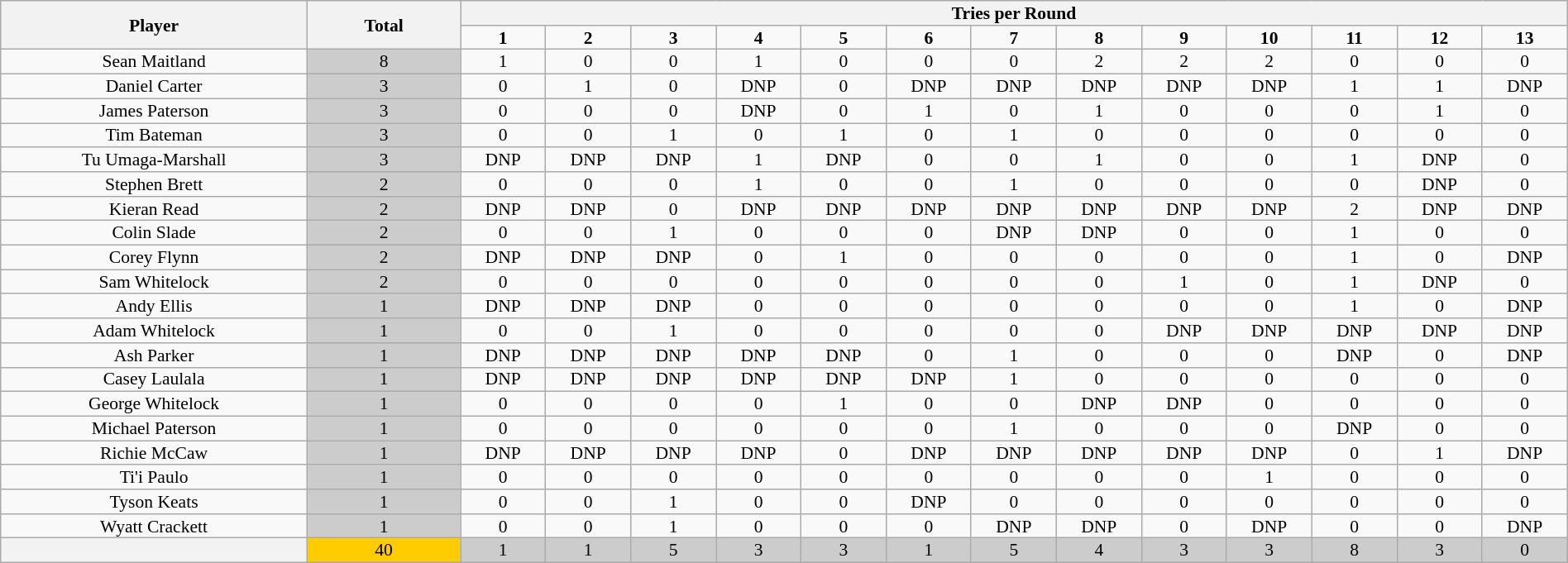<table class="wikitable" style="text-align:center; line-height: 90%; font-size:90%;" width=100%>
<tr>
<th rowspan=2 width=18%>Player</th>
<th rowspan=2 width=9%>Total</th>
<th colspan=13>Tries per Round</th>
</tr>
<tr>
<td width=5%><strong>1</strong></td>
<td width=5%><strong>2</strong></td>
<td width=5%><strong>3</strong></td>
<td width=5%><strong>4</strong></td>
<td width=5%><strong>5</strong></td>
<td width=5%><strong>6</strong></td>
<td width=5%><strong>7</strong></td>
<td width=5%><strong>8</strong></td>
<td width=5%><strong>9</strong></td>
<td width=5%><strong>10</strong></td>
<td width=5%><strong>11</strong></td>
<td width=5%><strong>12</strong></td>
<td width=5%><strong>13</strong></td>
</tr>
<tr>
<td>Sean Maitland</td>
<td bgcolor=#cccccc>8</td>
<td>1</td>
<td>0</td>
<td>0</td>
<td>1</td>
<td>0</td>
<td>0</td>
<td>0</td>
<td>2</td>
<td>2</td>
<td>2</td>
<td>0</td>
<td>0</td>
<td>0</td>
</tr>
<tr>
<td>Daniel Carter</td>
<td bgcolor=#cccccc>3</td>
<td>0</td>
<td>1</td>
<td>0</td>
<td>DNP</td>
<td>0</td>
<td>DNP</td>
<td>DNP</td>
<td>DNP</td>
<td>DNP</td>
<td>DNP</td>
<td>1</td>
<td>1</td>
<td>DNP</td>
</tr>
<tr>
<td>James Paterson</td>
<td bgcolor=#cccccc>3</td>
<td>0</td>
<td>0</td>
<td>0</td>
<td>DNP</td>
<td>0</td>
<td>1</td>
<td>0</td>
<td>1</td>
<td>0</td>
<td>0</td>
<td>0</td>
<td>1</td>
<td>0</td>
</tr>
<tr>
<td>Tim Bateman</td>
<td bgcolor=#cccccc>3</td>
<td>0</td>
<td>0</td>
<td>1</td>
<td>0</td>
<td>1</td>
<td>0</td>
<td>1</td>
<td>0</td>
<td>0</td>
<td>0</td>
<td>0</td>
<td>0</td>
<td>0</td>
</tr>
<tr>
<td>Tu Umaga-Marshall</td>
<td bgcolor=#cccccc>3</td>
<td>DNP</td>
<td>DNP</td>
<td>DNP</td>
<td>1</td>
<td>DNP</td>
<td>0</td>
<td>0</td>
<td>1</td>
<td>0</td>
<td>0</td>
<td>1</td>
<td>DNP</td>
<td>0</td>
</tr>
<tr>
<td>Stephen Brett</td>
<td bgcolor=#cccccc>2</td>
<td>0</td>
<td>0</td>
<td>0</td>
<td>1</td>
<td>0</td>
<td>0</td>
<td>1</td>
<td>0</td>
<td>0</td>
<td>0</td>
<td>0</td>
<td>DNP</td>
<td>0</td>
</tr>
<tr>
<td>Kieran Read</td>
<td bgcolor=#cccccc>2</td>
<td>DNP</td>
<td>DNP</td>
<td>0</td>
<td>DNP</td>
<td>DNP</td>
<td>DNP</td>
<td>DNP</td>
<td>DNP</td>
<td>DNP</td>
<td>DNP</td>
<td>2</td>
<td>DNP</td>
<td>DNP</td>
</tr>
<tr>
<td>Colin Slade</td>
<td bgcolor=#cccccc>2</td>
<td>0</td>
<td>0</td>
<td>1</td>
<td>0</td>
<td>0</td>
<td>0</td>
<td>DNP</td>
<td>DNP</td>
<td>0</td>
<td>0</td>
<td>1</td>
<td>0</td>
<td>0</td>
</tr>
<tr>
<td>Corey Flynn</td>
<td bgcolor=#cccccc>2</td>
<td>DNP</td>
<td>DNP</td>
<td>DNP</td>
<td>0</td>
<td>1</td>
<td>0</td>
<td>0</td>
<td>0</td>
<td>0</td>
<td>0</td>
<td>1</td>
<td>0</td>
<td>DNP</td>
</tr>
<tr>
<td>Sam Whitelock</td>
<td bgcolor=#cccccc>2</td>
<td>0</td>
<td>0</td>
<td>0</td>
<td>0</td>
<td>0</td>
<td>0</td>
<td>0</td>
<td>0</td>
<td>1</td>
<td>0</td>
<td>1</td>
<td>DNP</td>
<td>0</td>
</tr>
<tr>
<td>Andy Ellis</td>
<td bgcolor=#cccccc>1</td>
<td>DNP</td>
<td>DNP</td>
<td>DNP</td>
<td>0</td>
<td>0</td>
<td>0</td>
<td>0</td>
<td>0</td>
<td>0</td>
<td>0</td>
<td>1</td>
<td>0</td>
<td>DNP</td>
</tr>
<tr>
<td>Adam Whitelock</td>
<td bgcolor=#cccccc>1</td>
<td>0</td>
<td>0</td>
<td>1</td>
<td>0</td>
<td>0</td>
<td>0</td>
<td>0</td>
<td>0</td>
<td>DNP</td>
<td>DNP</td>
<td>DNP</td>
<td>DNP</td>
<td>DNP</td>
</tr>
<tr>
<td>Ash Parker</td>
<td bgcolor=#cccccc>1</td>
<td>DNP</td>
<td>DNP</td>
<td>DNP</td>
<td>DNP</td>
<td>DNP</td>
<td>0</td>
<td>1</td>
<td>0</td>
<td>0</td>
<td>0</td>
<td>DNP</td>
<td>0</td>
<td>DNP</td>
</tr>
<tr>
<td>Casey Laulala</td>
<td bgcolor=#cccccc>1</td>
<td>DNP</td>
<td>DNP</td>
<td>DNP</td>
<td>DNP</td>
<td>DNP</td>
<td>DNP</td>
<td>1</td>
<td>0</td>
<td>0</td>
<td>0</td>
<td>0</td>
<td>0</td>
<td>0</td>
</tr>
<tr>
<td>George Whitelock</td>
<td bgcolor=#cccccc>1</td>
<td>0</td>
<td>0</td>
<td>0</td>
<td>0</td>
<td>1</td>
<td>0</td>
<td>0</td>
<td>DNP</td>
<td>DNP</td>
<td>0</td>
<td>0</td>
<td>0</td>
<td>0</td>
</tr>
<tr>
<td>Michael Paterson</td>
<td bgcolor=#cccccc>1</td>
<td>0</td>
<td>0</td>
<td>0</td>
<td>0</td>
<td>0</td>
<td>0</td>
<td>1</td>
<td>0</td>
<td>0</td>
<td>0</td>
<td>DNP</td>
<td>0</td>
<td>0</td>
</tr>
<tr>
<td>Richie McCaw</td>
<td bgcolor=#cccccc>1</td>
<td>DNP</td>
<td>DNP</td>
<td>DNP</td>
<td>DNP</td>
<td>0</td>
<td>DNP</td>
<td>DNP</td>
<td>DNP</td>
<td>DNP</td>
<td>DNP</td>
<td>0</td>
<td>1</td>
<td>DNP</td>
</tr>
<tr>
<td>Ti'i Paulo</td>
<td bgcolor=#cccccc>1</td>
<td>0</td>
<td>0</td>
<td>0</td>
<td>0</td>
<td>0</td>
<td>0</td>
<td>0</td>
<td>0</td>
<td>0</td>
<td>1</td>
<td>0</td>
<td>0</td>
<td>0</td>
</tr>
<tr>
<td>Tyson Keats</td>
<td bgcolor=#cccccc>1</td>
<td>0</td>
<td>0</td>
<td>1</td>
<td>0</td>
<td>0</td>
<td>DNP</td>
<td>0</td>
<td>0</td>
<td>0</td>
<td>0</td>
<td>0</td>
<td>0</td>
<td>0</td>
</tr>
<tr>
<td>Wyatt Crackett</td>
<td bgcolor=#cccccc>1</td>
<td>0</td>
<td>0</td>
<td>1</td>
<td>0</td>
<td>0</td>
<td>0</td>
<td>DNP</td>
<td>DNP</td>
<td>0</td>
<td>DNP</td>
<td>0</td>
<td>0</td>
<td>DNP</td>
</tr>
<tr>
<th></th>
<td bgcolor=#ffcc00>40</td>
<td bgcolor=#cccccc>1</td>
<td bgcolor=#cccccc>1</td>
<td bgcolor=#cccccc>5</td>
<td bgcolor=#cccccc>3</td>
<td bgcolor=#cccccc>3</td>
<td bgcolor=#cccccc>1</td>
<td bgcolor=#cccccc>5</td>
<td bgcolor=#cccccc>4</td>
<td bgcolor=#cccccc>3</td>
<td bgcolor=#cccccc>3</td>
<td bgcolor=#cccccc>8</td>
<td bgcolor=#cccccc>3</td>
<td bgcolor=#cccccc>0</td>
</tr>
</table>
